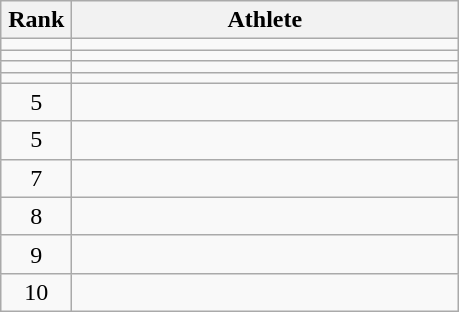<table class="wikitable" style="text-align: center;">
<tr>
<th width=40>Rank</th>
<th width=250>Athlete</th>
</tr>
<tr>
<td></td>
<td align="left"></td>
</tr>
<tr>
<td></td>
<td align="left"></td>
</tr>
<tr>
<td></td>
<td align="left"></td>
</tr>
<tr>
<td></td>
<td align="left"></td>
</tr>
<tr>
<td>5</td>
<td align="left"></td>
</tr>
<tr>
<td>5</td>
<td align="left"></td>
</tr>
<tr>
<td>7</td>
<td align="left"></td>
</tr>
<tr>
<td>8</td>
<td align="left"></td>
</tr>
<tr>
<td>9</td>
<td align="left"></td>
</tr>
<tr>
<td>10</td>
<td align="left"></td>
</tr>
</table>
